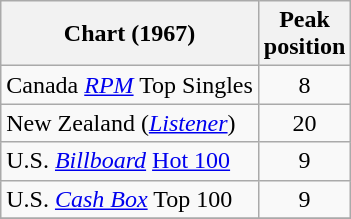<table class="wikitable sortable">
<tr>
<th>Chart (1967)</th>
<th>Peak<br>position</th>
</tr>
<tr>
<td>Canada <em><a href='#'>RPM</a></em> Top Singles</td>
<td style="text-align:center;">8</td>
</tr>
<tr>
<td>New Zealand (<em><a href='#'>Listener</a></em>)</td>
<td style="text-align:center;">20</td>
</tr>
<tr>
<td>U.S. <em><a href='#'>Billboard</a></em> <a href='#'>Hot 100</a></td>
<td style="text-align:center;">9</td>
</tr>
<tr>
<td>U.S. <a href='#'><em>Cash Box</em></a> Top 100</td>
<td align="center">9</td>
</tr>
<tr>
</tr>
</table>
